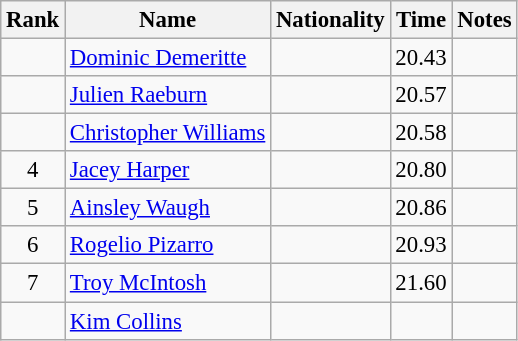<table class="wikitable sortable" style="text-align:center;font-size:95%">
<tr>
<th>Rank</th>
<th>Name</th>
<th>Nationality</th>
<th>Time</th>
<th>Notes</th>
</tr>
<tr>
<td></td>
<td align=left><a href='#'>Dominic Demeritte</a></td>
<td align=left></td>
<td>20.43</td>
<td></td>
</tr>
<tr>
<td></td>
<td align=left><a href='#'>Julien Raeburn</a></td>
<td align=left></td>
<td>20.57</td>
<td></td>
</tr>
<tr>
<td></td>
<td align=left><a href='#'>Christopher Williams</a></td>
<td align=left></td>
<td>20.58</td>
<td></td>
</tr>
<tr>
<td>4</td>
<td align=left><a href='#'>Jacey Harper</a></td>
<td align=left></td>
<td>20.80</td>
<td></td>
</tr>
<tr>
<td>5</td>
<td align=left><a href='#'>Ainsley Waugh</a></td>
<td align=left></td>
<td>20.86</td>
<td></td>
</tr>
<tr>
<td>6</td>
<td align=left><a href='#'>Rogelio Pizarro</a></td>
<td align=left></td>
<td>20.93</td>
<td></td>
</tr>
<tr>
<td>7</td>
<td align=left><a href='#'>Troy McIntosh</a></td>
<td align=left></td>
<td>21.60</td>
<td></td>
</tr>
<tr>
<td></td>
<td align=left><a href='#'>Kim Collins</a></td>
<td align=left></td>
<td></td>
<td></td>
</tr>
</table>
